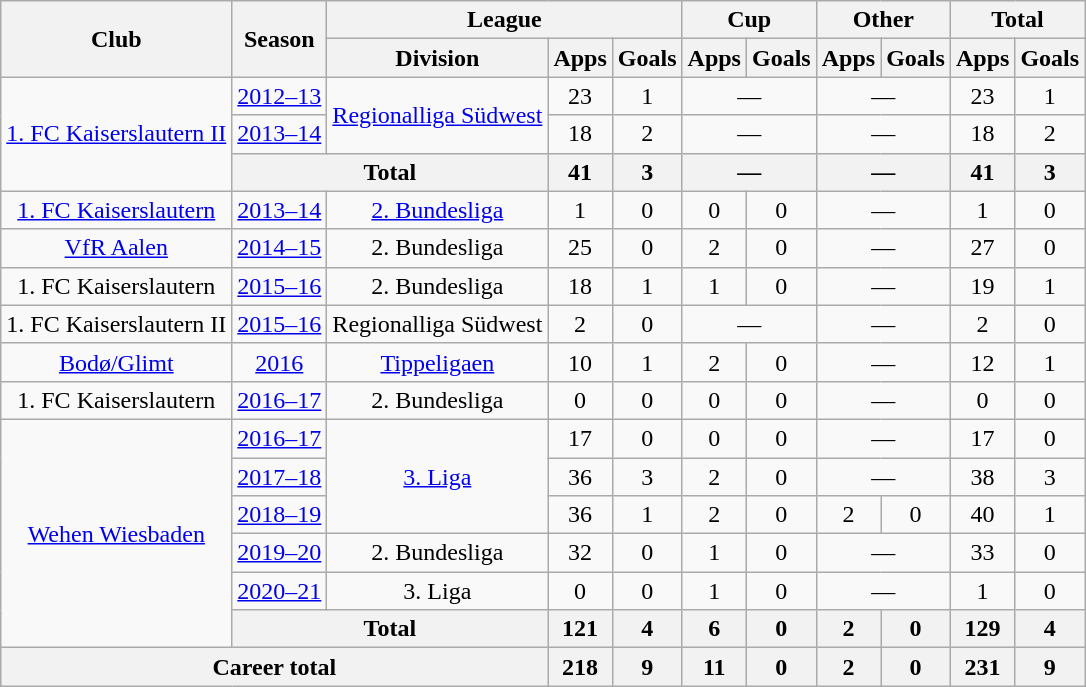<table class="wikitable" style="text-align:center">
<tr>
<th rowspan="2">Club</th>
<th rowspan="2">Season</th>
<th colspan="3">League</th>
<th colspan="2">Cup</th>
<th colspan="2">Other</th>
<th colspan="2">Total</th>
</tr>
<tr>
<th>Division</th>
<th>Apps</th>
<th>Goals</th>
<th>Apps</th>
<th>Goals</th>
<th>Apps</th>
<th>Goals</th>
<th>Apps</th>
<th>Goals</th>
</tr>
<tr>
<td rowspan="3"><a href='#'>1. FC Kaiserslautern II</a></td>
<td><a href='#'>2012–13</a></td>
<td rowspan="2"><a href='#'>Regionalliga Südwest</a></td>
<td>23</td>
<td>1</td>
<td colspan="2">—</td>
<td colspan="2">—</td>
<td>23</td>
<td>1</td>
</tr>
<tr>
<td><a href='#'>2013–14</a></td>
<td>18</td>
<td>2</td>
<td colspan="2">—</td>
<td colspan="2">—</td>
<td>18</td>
<td>2</td>
</tr>
<tr>
<th colspan="2">Total</th>
<th>41</th>
<th>3</th>
<th colspan="2">—</th>
<th colspan="2">—</th>
<th>41</th>
<th>3</th>
</tr>
<tr>
<td><a href='#'>1. FC Kaiserslautern</a></td>
<td><a href='#'>2013–14</a></td>
<td><a href='#'>2. Bundesliga</a></td>
<td>1</td>
<td>0</td>
<td>0</td>
<td>0</td>
<td colspan="2">—</td>
<td>1</td>
<td>0</td>
</tr>
<tr>
<td><a href='#'>VfR Aalen</a></td>
<td><a href='#'>2014–15</a></td>
<td>2. Bundesliga</td>
<td>25</td>
<td>0</td>
<td>2</td>
<td>0</td>
<td colspan="2">—</td>
<td>27</td>
<td>0</td>
</tr>
<tr>
<td>1. FC Kaiserslautern</td>
<td><a href='#'>2015–16</a></td>
<td>2. Bundesliga</td>
<td>18</td>
<td>1</td>
<td>1</td>
<td>0</td>
<td colspan="2">—</td>
<td>19</td>
<td>1</td>
</tr>
<tr>
<td>1. FC Kaiserslautern II</td>
<td><a href='#'>2015–16</a></td>
<td>Regionalliga Südwest</td>
<td>2</td>
<td>0</td>
<td colspan="2">—</td>
<td colspan="2">—</td>
<td>2</td>
<td>0</td>
</tr>
<tr>
<td><a href='#'>Bodø/Glimt</a></td>
<td><a href='#'>2016</a></td>
<td><a href='#'>Tippeligaen</a></td>
<td>10</td>
<td>1</td>
<td>2</td>
<td>0</td>
<td colspan="2">—</td>
<td>12</td>
<td>1</td>
</tr>
<tr>
<td>1. FC Kaiserslautern</td>
<td><a href='#'>2016–17</a></td>
<td>2. Bundesliga</td>
<td>0</td>
<td>0</td>
<td>0</td>
<td>0</td>
<td colspan="2">—</td>
<td>0</td>
<td>0</td>
</tr>
<tr>
<td rowspan="6"><a href='#'>Wehen Wiesbaden</a></td>
<td><a href='#'>2016–17</a></td>
<td rowspan="3"><a href='#'>3. Liga</a></td>
<td>17</td>
<td>0</td>
<td>0</td>
<td>0</td>
<td colspan="2">—</td>
<td>17</td>
<td>0</td>
</tr>
<tr>
<td><a href='#'>2017–18</a></td>
<td>36</td>
<td>3</td>
<td>2</td>
<td>0</td>
<td colspan="2">—</td>
<td>38</td>
<td>3</td>
</tr>
<tr>
<td><a href='#'>2018–19</a></td>
<td>36</td>
<td>1</td>
<td>2</td>
<td>0</td>
<td>2</td>
<td>0</td>
<td>40</td>
<td>1</td>
</tr>
<tr>
<td><a href='#'>2019–20</a></td>
<td>2. Bundesliga</td>
<td>32</td>
<td>0</td>
<td>1</td>
<td>0</td>
<td colspan="2">—</td>
<td>33</td>
<td>0</td>
</tr>
<tr>
<td><a href='#'>2020–21</a></td>
<td>3. Liga</td>
<td>0</td>
<td>0</td>
<td>1</td>
<td>0</td>
<td colspan="2">—</td>
<td>1</td>
<td>0</td>
</tr>
<tr>
<th colspan="2">Total</th>
<th>121</th>
<th>4</th>
<th>6</th>
<th>0</th>
<th>2</th>
<th>0</th>
<th>129</th>
<th>4</th>
</tr>
<tr>
<th colspan="3">Career total</th>
<th>218</th>
<th>9</th>
<th>11</th>
<th>0</th>
<th>2</th>
<th>0</th>
<th>231</th>
<th>9</th>
</tr>
</table>
